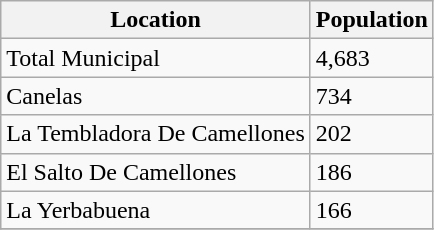<table class="wikitable">
<tr>
<th>Location</th>
<th>Population</th>
</tr>
<tr>
<td>Total Municipal</td>
<td>4,683</td>
</tr>
<tr>
<td>Canelas</td>
<td>734</td>
</tr>
<tr>
<td>La Tembladora De Camellones</td>
<td>202</td>
</tr>
<tr>
<td>El Salto De Camellones</td>
<td>186</td>
</tr>
<tr>
<td>La Yerbabuena</td>
<td>166</td>
</tr>
<tr>
</tr>
</table>
